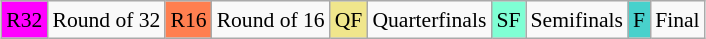<table class="wikitable" style="margin:0.5em auto; font-size:90%; line-height:1.25em;">
<tr>
<td bgcolor="#FF00FF" align=center>R32</td>
<td>Round of 32</td>
<td bgcolor="#FF7F50" align=center>R16</td>
<td>Round of 16</td>
<td bgcolor="#F0E68C" align=center>QF</td>
<td>Quarterfinals</td>
<td bgcolor="#7FFFD4" align=center>SF</td>
<td>Semifinals</td>
<td bgcolor="#48D1CC" align=center>F</td>
<td>Final</td>
</tr>
</table>
